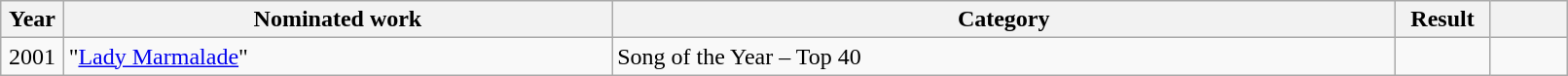<table class="wikitable plainrowheaders" style="width:85%;">
<tr>
<th scope="col" style="width:4%;">Year</th>
<th scope="col" style="width:35%;">Nominated work</th>
<th scope="col" style="width:50%;">Category</th>
<th scope="col" style="width:6%;">Result</th>
<th scope="col" style="width:6%;"></th>
</tr>
<tr>
<td align="center">2001</td>
<td>"<a href='#'>Lady Marmalade</a>"</td>
<td>Song of the Year – Top 40</td>
<td></td>
<td></td>
</tr>
</table>
